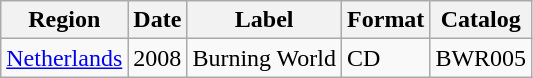<table class="wikitable">
<tr>
<th>Region</th>
<th>Date</th>
<th>Label</th>
<th>Format</th>
<th>Catalog</th>
</tr>
<tr>
<td><a href='#'>Netherlands</a></td>
<td>2008</td>
<td>Burning World</td>
<td>CD</td>
<td>BWR005</td>
</tr>
</table>
